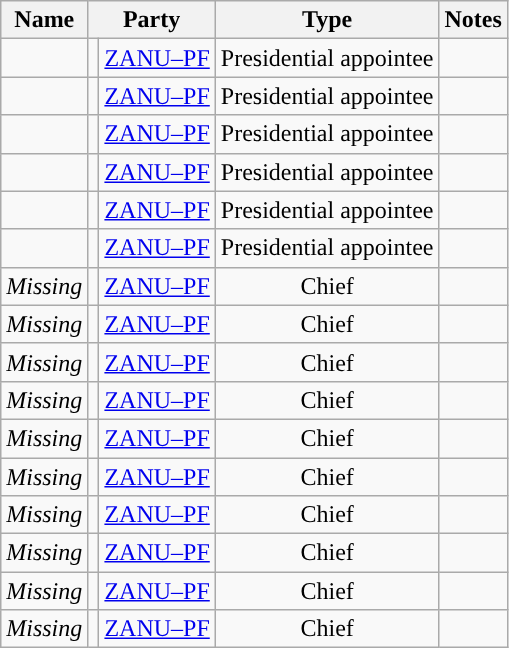<table class="wikitable sortable" style="text-align:center">
<tr>
<th>Name</th>
<th colspan="2">Party</th>
<th>Type</th>
<th>Notes</th>
</tr>
<tr>
<td></td>
<td style="background-color: "></td>
<td><a href='#'>ZANU–PF</a></td>
<td>Presidential appointee</td>
<td></td>
</tr>
<tr>
<td></td>
<td style="background-color: "></td>
<td><a href='#'>ZANU–PF</a></td>
<td>Presidential appointee</td>
<td></td>
</tr>
<tr>
<td></td>
<td style="background-color: "></td>
<td><a href='#'>ZANU–PF</a></td>
<td>Presidential appointee</td>
<td></td>
</tr>
<tr>
<td></td>
<td style="background-color: "></td>
<td><a href='#'>ZANU–PF</a></td>
<td>Presidential appointee</td>
<td></td>
</tr>
<tr>
<td></td>
<td style="background-color: "></td>
<td><a href='#'>ZANU–PF</a></td>
<td>Presidential appointee</td>
<td></td>
</tr>
<tr>
<td></td>
<td style="background-color: "></td>
<td><a href='#'>ZANU–PF</a></td>
<td>Presidential appointee</td>
<td></td>
</tr>
<tr>
<td><em>Missing</em></td>
<td style="background-color: "></td>
<td><a href='#'>ZANU–PF</a></td>
<td>Chief</td>
<td></td>
</tr>
<tr>
<td><em>Missing</em></td>
<td style="background-color: "></td>
<td><a href='#'>ZANU–PF</a></td>
<td>Chief</td>
<td></td>
</tr>
<tr>
<td><em>Missing</em></td>
<td style="background-color: "></td>
<td><a href='#'>ZANU–PF</a></td>
<td>Chief</td>
<td></td>
</tr>
<tr>
<td><em>Missing</em></td>
<td style="background-color: "></td>
<td><a href='#'>ZANU–PF</a></td>
<td>Chief</td>
<td></td>
</tr>
<tr>
<td><em>Missing</em></td>
<td style="background-color: "></td>
<td><a href='#'>ZANU–PF</a></td>
<td>Chief</td>
<td></td>
</tr>
<tr>
<td><em>Missing</em></td>
<td style="background-color: "></td>
<td><a href='#'>ZANU–PF</a></td>
<td>Chief</td>
<td></td>
</tr>
<tr>
<td><em>Missing</em></td>
<td style="background-color: "></td>
<td><a href='#'>ZANU–PF</a></td>
<td>Chief</td>
<td></td>
</tr>
<tr>
<td><em>Missing</em></td>
<td style="background-color: "></td>
<td><a href='#'>ZANU–PF</a></td>
<td>Chief</td>
<td></td>
</tr>
<tr>
<td><em>Missing</em></td>
<td style="background-color: "></td>
<td><a href='#'>ZANU–PF</a></td>
<td>Chief</td>
<td></td>
</tr>
<tr>
<td><em>Missing</em></td>
<td style="background-color: "></td>
<td><a href='#'>ZANU–PF</a></td>
<td>Chief</td>
<td></td>
</tr>
</table>
